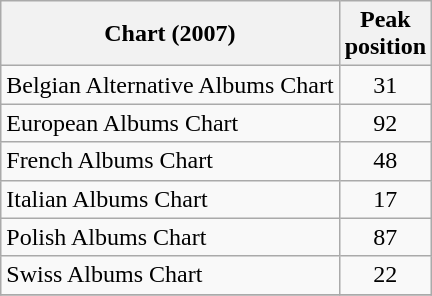<table class="wikitable">
<tr>
<th>Chart (2007)</th>
<th>Peak<br>position</th>
</tr>
<tr>
<td>Belgian Alternative Albums Chart</td>
<td align="center">31</td>
</tr>
<tr>
<td>European Albums Chart</td>
<td align="center">92</td>
</tr>
<tr>
<td>French Albums Chart</td>
<td align="center">48</td>
</tr>
<tr>
<td>Italian Albums Chart</td>
<td align="center">17</td>
</tr>
<tr>
<td>Polish Albums Chart</td>
<td align="center">87</td>
</tr>
<tr>
<td>Swiss Albums Chart</td>
<td align="center">22</td>
</tr>
<tr>
</tr>
</table>
